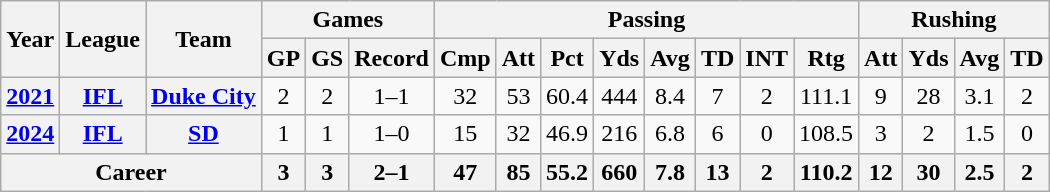<table class="wikitable" style="text-align:center;">
<tr>
<th rowspan="2">Year</th>
<th rowspan="2">League</th>
<th rowspan="2">Team</th>
<th colspan="3">Games</th>
<th colspan="8">Passing</th>
<th colspan="4">Rushing</th>
</tr>
<tr>
<th>GP</th>
<th>GS</th>
<th>Record</th>
<th>Cmp</th>
<th>Att</th>
<th>Pct</th>
<th>Yds</th>
<th>Avg</th>
<th>TD</th>
<th>INT</th>
<th>Rtg</th>
<th>Att</th>
<th>Yds</th>
<th>Avg</th>
<th>TD</th>
</tr>
<tr>
<th><a href='#'>2021</a></th>
<th><a href='#'>IFL</a></th>
<th><a href='#'>Duke City</a></th>
<td>2</td>
<td>2</td>
<td>1–1</td>
<td>32</td>
<td>53</td>
<td>60.4</td>
<td>444</td>
<td>8.4</td>
<td>7</td>
<td>2</td>
<td>111.1</td>
<td>9</td>
<td>28</td>
<td>3.1</td>
<td>2</td>
</tr>
<tr>
<th><a href='#'>2024</a></th>
<th><a href='#'>IFL</a></th>
<th><a href='#'>SD</a></th>
<td>1</td>
<td>1</td>
<td>1–0</td>
<td>15</td>
<td>32</td>
<td>46.9</td>
<td>216</td>
<td>6.8</td>
<td>6</td>
<td>0</td>
<td>108.5</td>
<td>3</td>
<td>2</td>
<td>1.5</td>
<td>0</td>
</tr>
<tr>
<th colspan="3">Career</th>
<th>3</th>
<th>3</th>
<th>2–1</th>
<th>47</th>
<th>85</th>
<th>55.2</th>
<th>660</th>
<th>7.8</th>
<th>13</th>
<th>2</th>
<th>110.2</th>
<th>12</th>
<th>30</th>
<th>2.5</th>
<th>2</th>
</tr>
</table>
